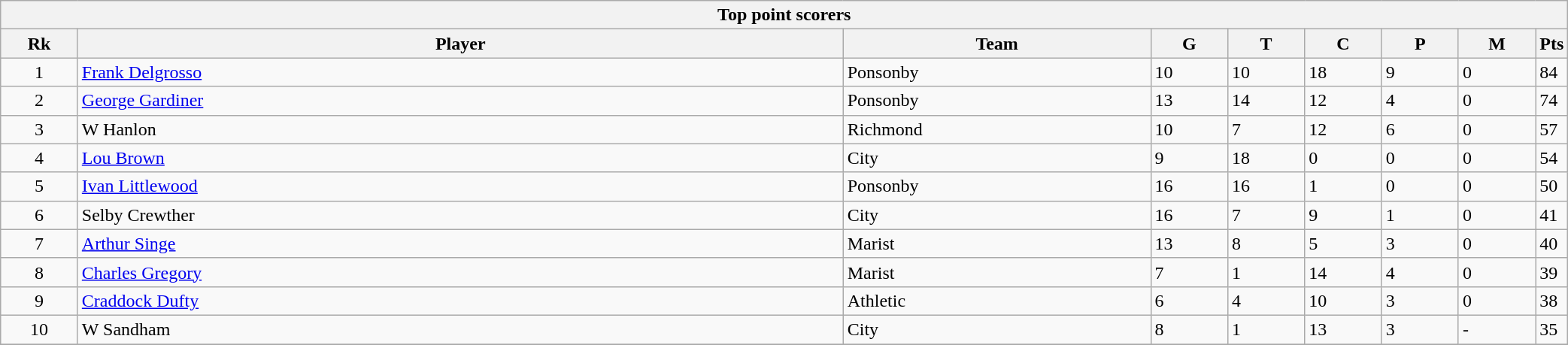<table class="wikitable collapsible sortable" style="text-align:left; font-size:100%; width:110%;">
<tr>
<th colspan="100%">Top point scorers</th>
</tr>
<tr>
<th style="width:5%;">Rk</th>
<th style="width:50%;">Player</th>
<th style="width:20%;">Team</th>
<th style="width:5%;">G</th>
<th style="width:5%;">T</th>
<th style="width:5%;">C</th>
<th style="width:5%;">P</th>
<th style="width:5%;">M</th>
<th style="width:10%;">Pts<br></th>
</tr>
<tr>
<td style="text-align:center;">1</td>
<td><a href='#'>Frank Delgrosso</a></td>
<td>Ponsonby</td>
<td>10</td>
<td>10</td>
<td>18</td>
<td>9</td>
<td>0</td>
<td>84</td>
</tr>
<tr>
<td style="text-align:center;">2</td>
<td><a href='#'>George Gardiner</a></td>
<td>Ponsonby</td>
<td>13</td>
<td>14</td>
<td>12</td>
<td>4</td>
<td>0</td>
<td>74</td>
</tr>
<tr>
<td style="text-align:center;">3</td>
<td>W Hanlon</td>
<td>Richmond</td>
<td>10</td>
<td>7</td>
<td>12</td>
<td>6</td>
<td>0</td>
<td>57</td>
</tr>
<tr>
<td style="text-align:center;">4</td>
<td><a href='#'>Lou Brown</a></td>
<td>City</td>
<td>9</td>
<td>18</td>
<td>0</td>
<td>0</td>
<td>0</td>
<td>54</td>
</tr>
<tr>
<td style="text-align:center;">5</td>
<td><a href='#'>Ivan Littlewood</a></td>
<td>Ponsonby</td>
<td>16</td>
<td>16</td>
<td>1</td>
<td>0</td>
<td>0</td>
<td>50</td>
</tr>
<tr>
<td style="text-align:center;">6</td>
<td>Selby Crewther</td>
<td>City</td>
<td>16</td>
<td>7</td>
<td>9</td>
<td>1</td>
<td>0</td>
<td>41</td>
</tr>
<tr>
<td style="text-align:center;">7</td>
<td><a href='#'>Arthur Singe</a></td>
<td>Marist</td>
<td>13</td>
<td>8</td>
<td>5</td>
<td>3</td>
<td>0</td>
<td>40</td>
</tr>
<tr>
<td style="text-align:center;">8</td>
<td><a href='#'>Charles Gregory</a></td>
<td>Marist</td>
<td>7</td>
<td>1</td>
<td>14</td>
<td>4</td>
<td>0</td>
<td>39</td>
</tr>
<tr>
<td style="text-align:center;">9</td>
<td><a href='#'>Craddock Dufty</a></td>
<td>Athletic</td>
<td>6</td>
<td>4</td>
<td>10</td>
<td>3</td>
<td>0</td>
<td>38</td>
</tr>
<tr>
<td style="text-align:center;">10</td>
<td>W Sandham</td>
<td>City</td>
<td>8</td>
<td>1</td>
<td>13</td>
<td>3</td>
<td>-</td>
<td>35</td>
</tr>
<tr>
</tr>
</table>
